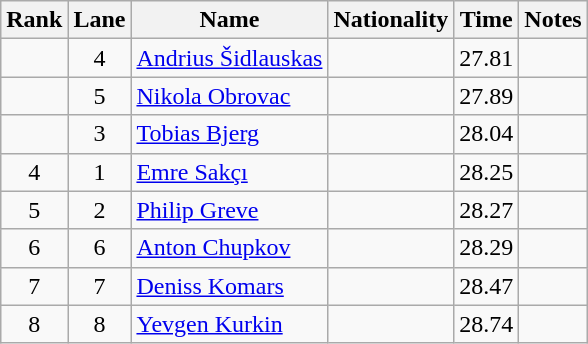<table class='wikitable sortable' style='text-align:center'>
<tr>
<th>Rank</th>
<th>Lane</th>
<th>Name</th>
<th>Nationality</th>
<th>Time</th>
<th>Notes</th>
</tr>
<tr>
<td></td>
<td>4</td>
<td align=left><a href='#'>Andrius Šidlauskas</a></td>
<td align=left></td>
<td>27.81</td>
<td></td>
</tr>
<tr>
<td></td>
<td>5</td>
<td align=left><a href='#'>Nikola Obrovac</a></td>
<td align=left></td>
<td>27.89</td>
<td></td>
</tr>
<tr>
<td></td>
<td>3</td>
<td align=left><a href='#'>Tobias Bjerg</a></td>
<td align=left></td>
<td>28.04</td>
<td></td>
</tr>
<tr>
<td>4</td>
<td>1</td>
<td align=left><a href='#'>Emre Sakçı</a></td>
<td align=left></td>
<td>28.25</td>
<td></td>
</tr>
<tr>
<td>5</td>
<td>2</td>
<td align=left><a href='#'>Philip Greve</a></td>
<td align=left></td>
<td>28.27</td>
<td></td>
</tr>
<tr>
<td>6</td>
<td>6</td>
<td align=left><a href='#'>Anton Chupkov</a></td>
<td align=left></td>
<td>28.29</td>
<td></td>
</tr>
<tr>
<td>7</td>
<td>7</td>
<td align=left><a href='#'>Deniss Komars</a></td>
<td align=left></td>
<td>28.47</td>
<td></td>
</tr>
<tr>
<td>8</td>
<td>8</td>
<td align=left><a href='#'>Yevgen Kurkin</a></td>
<td align=left></td>
<td>28.74</td>
<td></td>
</tr>
</table>
